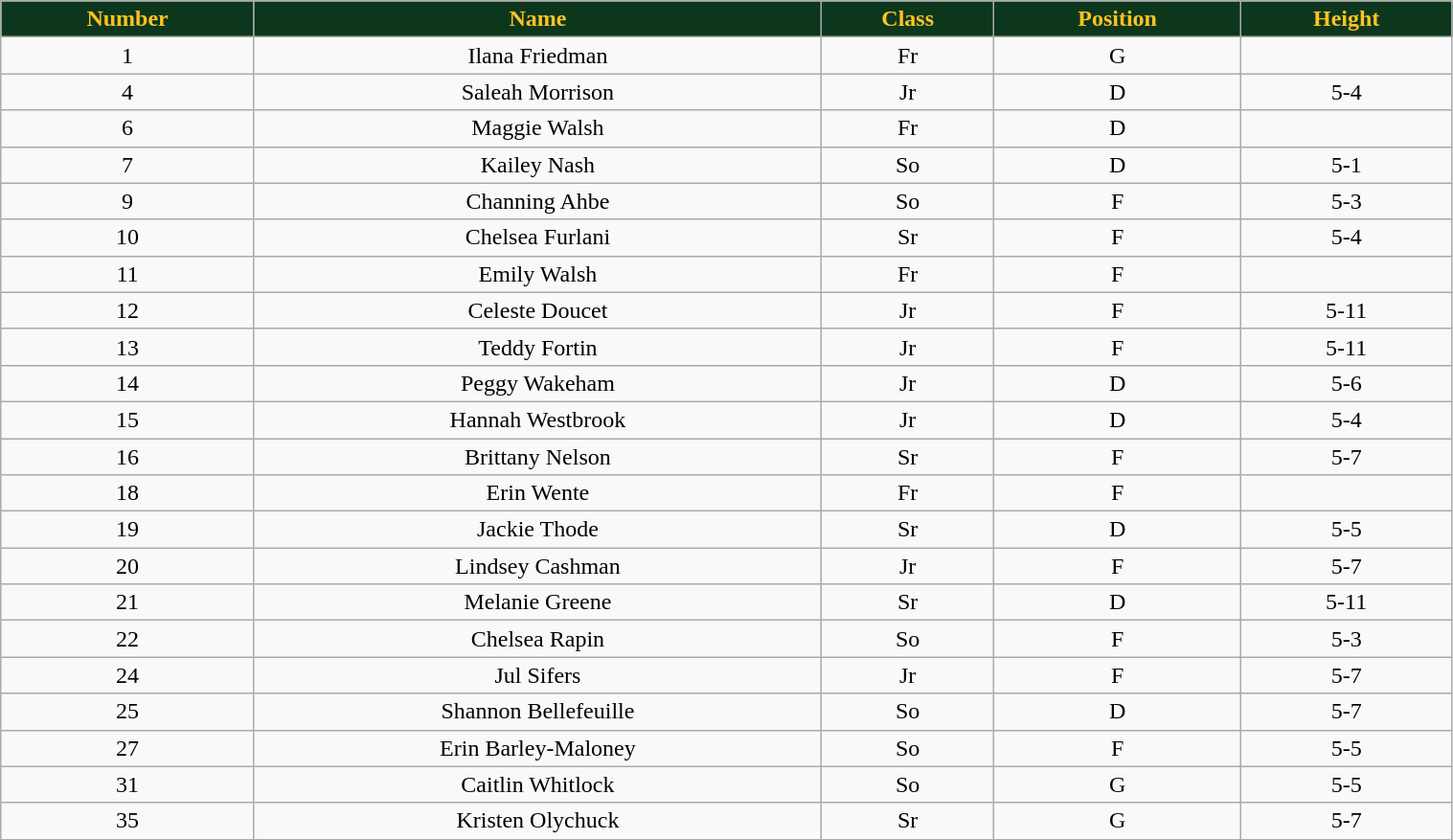<table class="wikitable" width="80%">
<tr align="center"  style="background:#0C371D;color:#ffc322;">
<td><strong>Number</strong></td>
<td><strong>Name</strong></td>
<td><strong>Class</strong></td>
<td><strong>Position</strong></td>
<td><strong>Height</strong></td>
</tr>
<tr align="center" bgcolor="">
<td>1</td>
<td>Ilana Friedman</td>
<td>Fr</td>
<td>G</td>
<td></td>
</tr>
<tr align="center" bgcolor="">
<td>4</td>
<td>Saleah Morrison</td>
<td>Jr</td>
<td>D</td>
<td>5-4</td>
</tr>
<tr align="center" bgcolor="">
<td>6</td>
<td>Maggie Walsh</td>
<td>Fr</td>
<td>D</td>
<td></td>
</tr>
<tr align="center" bgcolor="">
<td>7</td>
<td>Kailey Nash</td>
<td>So</td>
<td>D</td>
<td>5-1</td>
</tr>
<tr align="center" bgcolor="">
<td>9</td>
<td>Channing Ahbe</td>
<td>So</td>
<td>F</td>
<td>5-3</td>
</tr>
<tr align="center" bgcolor="">
<td>10</td>
<td>Chelsea Furlani</td>
<td>Sr</td>
<td>F</td>
<td>5-4</td>
</tr>
<tr align="center" bgcolor="">
<td>11</td>
<td>Emily Walsh</td>
<td>Fr</td>
<td>F</td>
<td></td>
</tr>
<tr align="center" bgcolor="">
<td>12</td>
<td>Celeste Doucet</td>
<td>Jr</td>
<td>F</td>
<td>5-11</td>
</tr>
<tr align="center" bgcolor="">
<td>13</td>
<td>Teddy Fortin</td>
<td>Jr</td>
<td>F</td>
<td>5-11</td>
</tr>
<tr align="center" bgcolor="">
<td>14</td>
<td>Peggy Wakeham</td>
<td>Jr</td>
<td>D</td>
<td>5-6</td>
</tr>
<tr align="center" bgcolor="">
<td>15</td>
<td>Hannah Westbrook</td>
<td>Jr</td>
<td>D</td>
<td>5-4</td>
</tr>
<tr align="center" bgcolor="">
<td>16</td>
<td>Brittany Nelson</td>
<td>Sr</td>
<td>F</td>
<td>5-7</td>
</tr>
<tr align="center" bgcolor="">
<td>18</td>
<td>Erin Wente</td>
<td>Fr</td>
<td>F</td>
<td></td>
</tr>
<tr align="center" bgcolor="">
<td>19</td>
<td>Jackie Thode</td>
<td>Sr</td>
<td>D</td>
<td>5-5</td>
</tr>
<tr align="center" bgcolor="">
<td>20</td>
<td>Lindsey Cashman</td>
<td>Jr</td>
<td>F</td>
<td>5-7</td>
</tr>
<tr align="center" bgcolor="">
<td>21</td>
<td>Melanie Greene</td>
<td>Sr</td>
<td>D</td>
<td>5-11</td>
</tr>
<tr align="center" bgcolor="">
<td>22</td>
<td>Chelsea Rapin</td>
<td>So</td>
<td>F</td>
<td>5-3</td>
</tr>
<tr align="center" bgcolor="">
<td>24</td>
<td>Jul Sifers</td>
<td>Jr</td>
<td>F</td>
<td>5-7</td>
</tr>
<tr align="center" bgcolor="">
<td>25</td>
<td>Shannon Bellefeuille</td>
<td>So</td>
<td>D</td>
<td>5-7</td>
</tr>
<tr align="center" bgcolor="">
<td>27</td>
<td>Erin Barley-Maloney</td>
<td>So</td>
<td>F</td>
<td>5-5</td>
</tr>
<tr align="center" bgcolor="">
<td>31</td>
<td>Caitlin Whitlock</td>
<td>So</td>
<td>G</td>
<td>5-5</td>
</tr>
<tr align="center" bgcolor="">
<td>35</td>
<td>Kristen Olychuck</td>
<td>Sr</td>
<td>G</td>
<td>5-7</td>
</tr>
<tr align="center" bgcolor="">
</tr>
</table>
